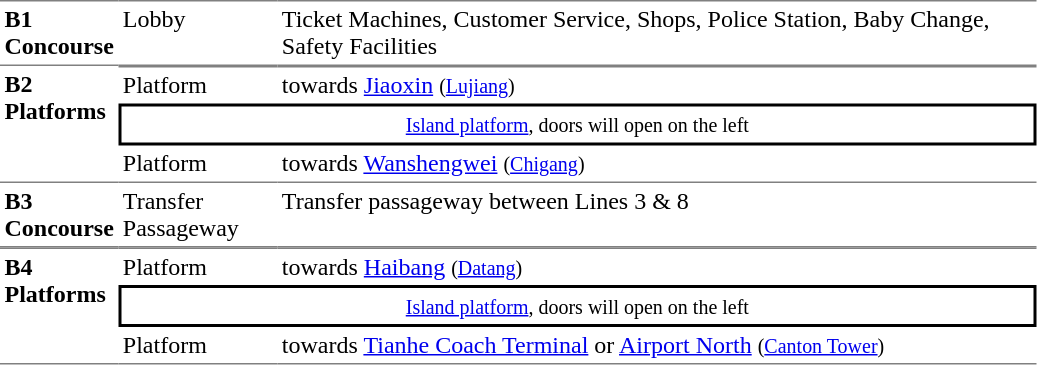<table table border=0 cellspacing=0 cellpadding=3>
<tr>
<td style="border-bottom:solid 1px gray; border-top:solid 1px gray;" valign=top width=50><strong>B1<br>Concourse</strong></td>
<td style="border-bottom:solid 1px gray; border-top:solid 1px gray;" valign=top width=100>Lobby</td>
<td style="border-bottom:solid 1px gray; border-top:solid 1px gray;" valign=top width=390>Ticket Machines, Customer Service, Shops, Police Station, Baby Change, Safety Facilities</td>
</tr>
<tr>
<td style="border-bottom:solid 1px gray;" rowspan=3 valign=top><strong>B2<br>Platforms</strong></td>
<td style="border-top:solid 1px gray;">Platform </td>
<td style="border-top:solid 1px gray;">  towards <a href='#'>Jiaoxin</a> <small>(<a href='#'>Lujiang</a>)</small></td>
</tr>
<tr>
<td style="border-right:solid 2px black;border-left:solid 2px black;border-top:solid 2px black;border-bottom:solid 2px black;text-align:center;" colspan=2><small><a href='#'>Island platform</a>, doors will open on the left</small></td>
</tr>
<tr>
<td style="border-bottom:solid 1px gray;">Platform </td>
<td style="border-bottom:solid 1px gray;"> towards <a href='#'>Wanshengwei</a> <small>(<a href='#'>Chigang</a>)</small> </td>
</tr>
<tr>
<td style="border-bottom:solid 1px gray;" valign=top width=50><strong>B3<br>Concourse</strong></td>
<td style="border-bottom:solid 1px gray;" valign=top width=100>Transfer Passageway</td>
<td style="border-bottom:solid 1px gray;" valign=top width=500>Transfer passageway between Lines 3 & 8</td>
</tr>
<tr>
<td style="border-bottom:solid 1px gray; border-top:solid 1px gray;" valign=top width=50 rowspan=3><strong>B4<br>Platforms</strong></td>
<td style="border-top:solid 1px gray;">Platform </td>
<td style="border-top:solid 1px gray;">  towards <a href='#'>Haibang</a> <small>(<a href='#'>Datang</a>)</small></td>
</tr>
<tr>
<td style="border-top:solid 2px black;border-right:solid 2px black;border-left:solid 2px black;border-bottom:solid 2px black;text-align:center;" colspan=2><small><a href='#'>Island platform</a>, doors will open on the left</small></td>
</tr>
<tr>
<td style="border-bottom:solid 1px gray;">Platform </td>
<td style="border-bottom:solid 1px gray;"> towards <a href='#'>Tianhe Coach Terminal</a> or <a href='#'>Airport North</a> <small>(<a href='#'>Canton Tower</a>)</small> </td>
</tr>
</table>
